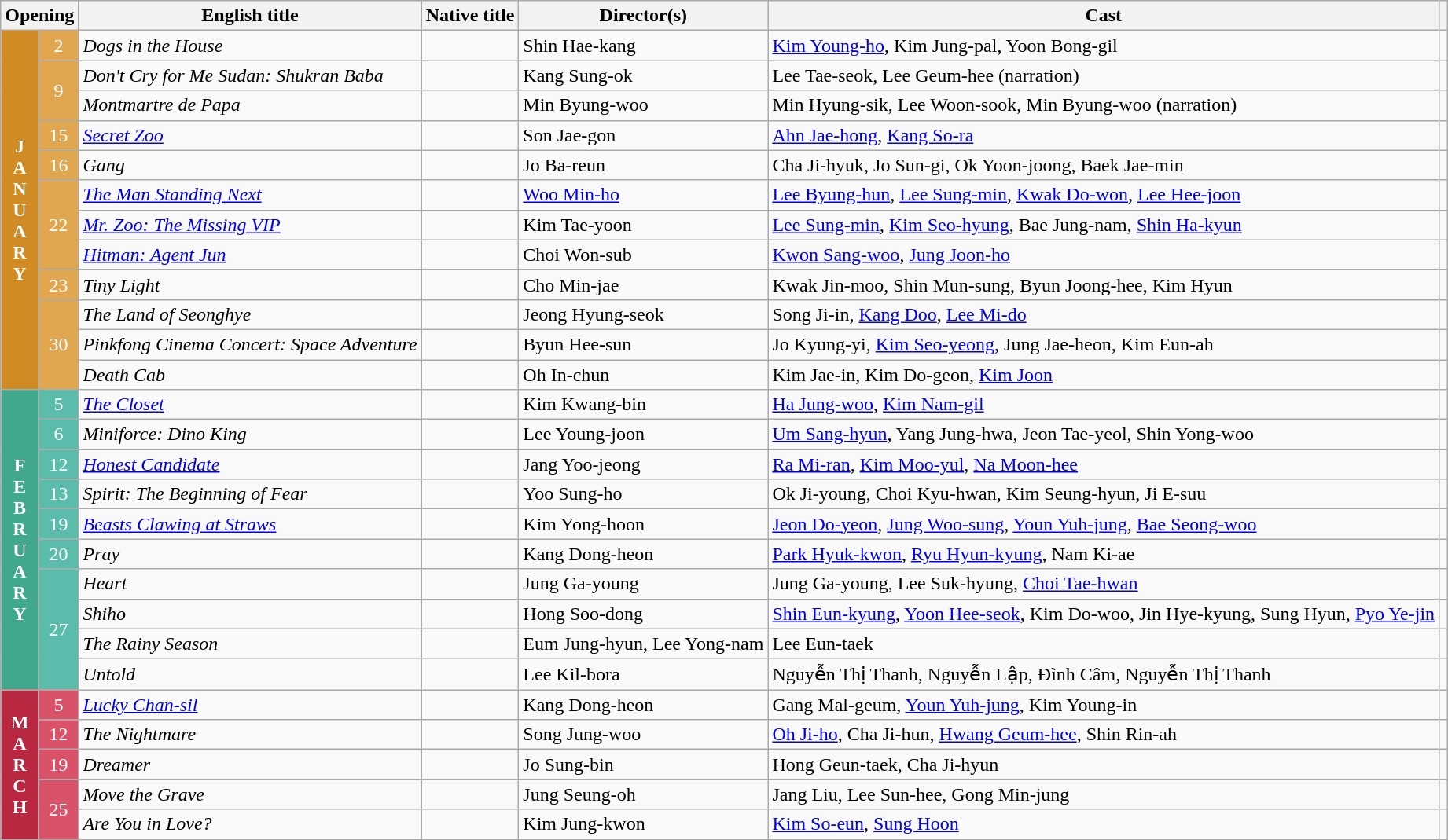<table class="wikitable sortable">
<tr style="background:#b0e0e6; text-align:center">
<th colspan="2">Opening</th>
<th>English title</th>
<th>Native title</th>
<th>Director(s)</th>
<th>Cast</th>
<th class="unsortable"></th>
</tr>
<tr>
<th rowspan="12" style="text-align:center; background:#D08B24; color:white;">J<br>A<br>N<br>U<br>A<br>R<br>Y</th>
<td rowspan="1" style="text-align:center; background:#E0A750; color:white;">2</td>
<td><em>Dogs in the House</em></td>
<td></td>
<td>Shin Hae-kang</td>
<td><a href='#'>Kim Young-ho</a>, Kim Jung-pal, Yoon Bong-gil</td>
<td></td>
</tr>
<tr>
<td rowspan="2" style="text-align:center; background:#E0A750; color:white;">9</td>
<td><em>Don't Cry for Me Sudan: Shukran Baba</em></td>
<td></td>
<td>Kang Sung-ok</td>
<td>Lee Tae-seok, Lee Geum-hee (narration)</td>
<td></td>
</tr>
<tr>
<td><em>Montmartre de Papa</em></td>
<td></td>
<td>Min Byung-woo</td>
<td>Min Hyung-sik, Lee Woon-sook, Min Byung-woo (narration)</td>
<td></td>
</tr>
<tr>
<td rowspan="1" style="text-align:center; background:#E0A750; color:white;">15</td>
<td><em><a href='#'>Secret Zoo</a></em></td>
<td></td>
<td>Son Jae-gon</td>
<td><a href='#'>Ahn Jae-hong</a>, <a href='#'>Kang So-ra</a></td>
<td></td>
</tr>
<tr>
<td rowspan="1" style="text-align:center; background:#E0A750; color:white;">16</td>
<td><em>Gang</em></td>
<td></td>
<td>Jo Ba-reun</td>
<td>Cha Ji-hyuk, Jo Sun-gi, Ok Yoon-joong, Baek Jae-min</td>
<td></td>
</tr>
<tr>
<td rowspan="3" style="text-align:center; background:#E0A750; color:white;">22</td>
<td><em><a href='#'>The Man Standing Next</a></em></td>
<td></td>
<td><a href='#'>Woo Min-ho</a></td>
<td><a href='#'>Lee Byung-hun</a>, <a href='#'>Lee Sung-min</a>, <a href='#'>Kwak Do-won</a>, <a href='#'>Lee Hee-joon</a></td>
<td></td>
</tr>
<tr>
<td><em><a href='#'>Mr. Zoo: The Missing VIP</a></em></td>
<td></td>
<td>Kim Tae-yoon</td>
<td><a href='#'>Lee Sung-min</a>, <a href='#'>Kim Seo-hyung</a>, Bae Jung-nam, <a href='#'>Shin Ha-kyun</a></td>
<td></td>
</tr>
<tr>
<td><em><a href='#'>Hitman: Agent Jun</a></em></td>
<td></td>
<td>Choi Won-sub</td>
<td><a href='#'>Kwon Sang-woo</a>, <a href='#'>Jung Joon-ho</a></td>
<td></td>
</tr>
<tr>
<td rowspan="1" style="text-align:center; background:#E0A750; color:white;">23</td>
<td><em>Tiny Light</em></td>
<td></td>
<td>Cho Min-jae</td>
<td>Kwak Jin-moo, Shin Mun-sung, Byun Joong-hee, Kim Hyun</td>
<td></td>
</tr>
<tr>
<td rowspan="3" style="text-align:center; background:#E0A750; color:white;">30</td>
<td><em>The Land of Seonghye</em></td>
<td></td>
<td>Jeong Hyung-seok</td>
<td>Song Ji-in, <a href='#'>Kang Doo</a>, <a href='#'>Lee Mi-do</a></td>
<td></td>
</tr>
<tr>
<td><em>Pinkfong Cinema Concert: Space Adventure</em></td>
<td></td>
<td>Byun Hee-sun</td>
<td>Jo Kyung-yi, <a href='#'>Kim Seo-yeong</a>, Jung Jae-heon, Kim Eun-ah</td>
<td></td>
</tr>
<tr>
<td><em>Death Cab</em></td>
<td></td>
<td>Oh In-chun</td>
<td>Kim Jae-in, Kim Do-geon, <a href='#'>Kim Joon</a></td>
<td></td>
</tr>
<tr>
<th rowspan="10" style="text-align:center; background:#41A88E; color:white;">F<br>E<br>B<br>R<br>U<br>A<br>R<br>Y</th>
<td style="text-align:center; background:#5CBCAB; color:white;">5</td>
<td><em><a href='#'>The Closet</a></em></td>
<td></td>
<td>Kim Kwang-bin</td>
<td><a href='#'>Ha Jung-woo</a>, <a href='#'>Kim Nam-gil</a></td>
<td></td>
</tr>
<tr>
<td rowspan="1" style="text-align:center; background:#5CBCAB; color:white;">6</td>
<td><em>Miniforce: Dino King</em></td>
<td></td>
<td>Lee Young-joon</td>
<td><a href='#'>Um Sang-hyun</a>, Yang Jung-hwa, Jeon Tae-yeol, Shin Yong-woo</td>
<td></td>
</tr>
<tr>
<td rowspan="1" style="text-align:center; background:#5CBCAB; color:white;">12</td>
<td><em><a href='#'>Honest Candidate</a></em></td>
<td></td>
<td>Jang Yoo-jeong</td>
<td><a href='#'>Ra Mi-ran</a>, <a href='#'>Kim Moo-yul</a>, <a href='#'>Na Moon-hee</a></td>
<td></td>
</tr>
<tr>
<td rowspan="1" style="text-align:center; background:#5CBCAB; color:white;">13</td>
<td><em>Spirit: The Beginning of Fear</em></td>
<td></td>
<td>Yoo Sung-ho</td>
<td>Ok Ji-young, Choi Kyu-hwan, Kim Seung-hyun, Ji E-suu</td>
<td></td>
</tr>
<tr>
<td rowspan="1" style="text-align:center; background:#5CBCAB; color:white;">19</td>
<td><em><a href='#'>Beasts Clawing at Straws</a></em></td>
<td></td>
<td>Kim Yong-hoon</td>
<td><a href='#'>Jeon Do-yeon</a>, <a href='#'>Jung Woo-sung</a>, <a href='#'>Youn Yuh-jung</a>, <a href='#'>Bae Seong-woo</a></td>
<td></td>
</tr>
<tr>
<td rowspan="1" style="text-align:center; background:#5CBCAB; color:white;">20</td>
<td><em>Pray</em></td>
<td></td>
<td>Kang Dong-heon</td>
<td><a href='#'>Park Hyuk-kwon</a>, <a href='#'>Ryu Hyun-kyung</a>, Nam Ki-ae</td>
<td></td>
</tr>
<tr>
<td rowspan="4" style="text-align:center; background:#5CBCAB; color:white;">27</td>
<td><em>Heart</em></td>
<td></td>
<td>Jung Ga-young</td>
<td>Jung Ga-young, Lee Suk-hyung, <a href='#'>Choi Tae-hwan</a></td>
<td></td>
</tr>
<tr>
<td><em>Shiho</em></td>
<td></td>
<td>Hong Soo-dong</td>
<td><a href='#'>Shin Eun-kyung</a>, <a href='#'>Yoon Hee-seok</a>, Kim Do-woo, Jin Hye-kyung, Sung Hyun, <a href='#'>Pyo Ye-jin</a></td>
<td></td>
</tr>
<tr>
<td><em>The Rainy Season</em></td>
<td></td>
<td>Eum Jung-hyun, Lee Yong-nam</td>
<td>Lee Eun-taek</td>
<td></td>
</tr>
<tr>
<td><em>Untold</em></td>
<td></td>
<td>Lee Kil-bora</td>
<td>Nguyễn Thị Thanh, Nguyễn Lập, Đình Câm, Nguyễn Thị Thanh</td>
<td></td>
</tr>
<tr>
<th rowspan="5" style="text-align:center; background:#BA2741; color:white;">M<br>A<br>R<br>C<br>H</th>
<td rowspan="1" style="text-align:center; background:#DA5269; color:white;">5</td>
<td><em><a href='#'>Lucky Chan-sil</a></em></td>
<td></td>
<td>Kang Dong-heon</td>
<td>Gang Mal-geum, <a href='#'>Youn Yuh-jung</a>, Kim Young-in</td>
<td></td>
</tr>
<tr>
<td rowspan="1" style="text-align:center; background:#DA5269; color:white;">12</td>
<td><em>The Nightmare</em></td>
<td></td>
<td>Song Jung-woo</td>
<td><a href='#'>Oh Ji-ho</a>, Cha Ji-hun, <a href='#'>Hwang Geum-hee</a>, Shin Rin-ah</td>
<td></td>
</tr>
<tr>
<td rowspan="1" style="text-align:center; background:#DA5269; color:white;">19</td>
<td><em>Dreamer</em></td>
<td></td>
<td>Jo Sung-bin</td>
<td>Hong Geun-taek, Cha Ji-hyun</td>
<td></td>
</tr>
<tr>
<td rowspan="2" style="text-align:center; background:#DA5269; color:white;">25</td>
<td><em>Move the Grave</em></td>
<td></td>
<td>Jung Seung-oh</td>
<td>Jang Liu, Lee Sun-hee, Gong Min-jung</td>
<td></td>
</tr>
<tr>
<td><em>Are You in Love?</em></td>
<td></td>
<td>Kim Jung-kwon</td>
<td><a href='#'>Kim So-eun</a>, <a href='#'>Sung Hoon</a></td>
<td></td>
</tr>
</table>
